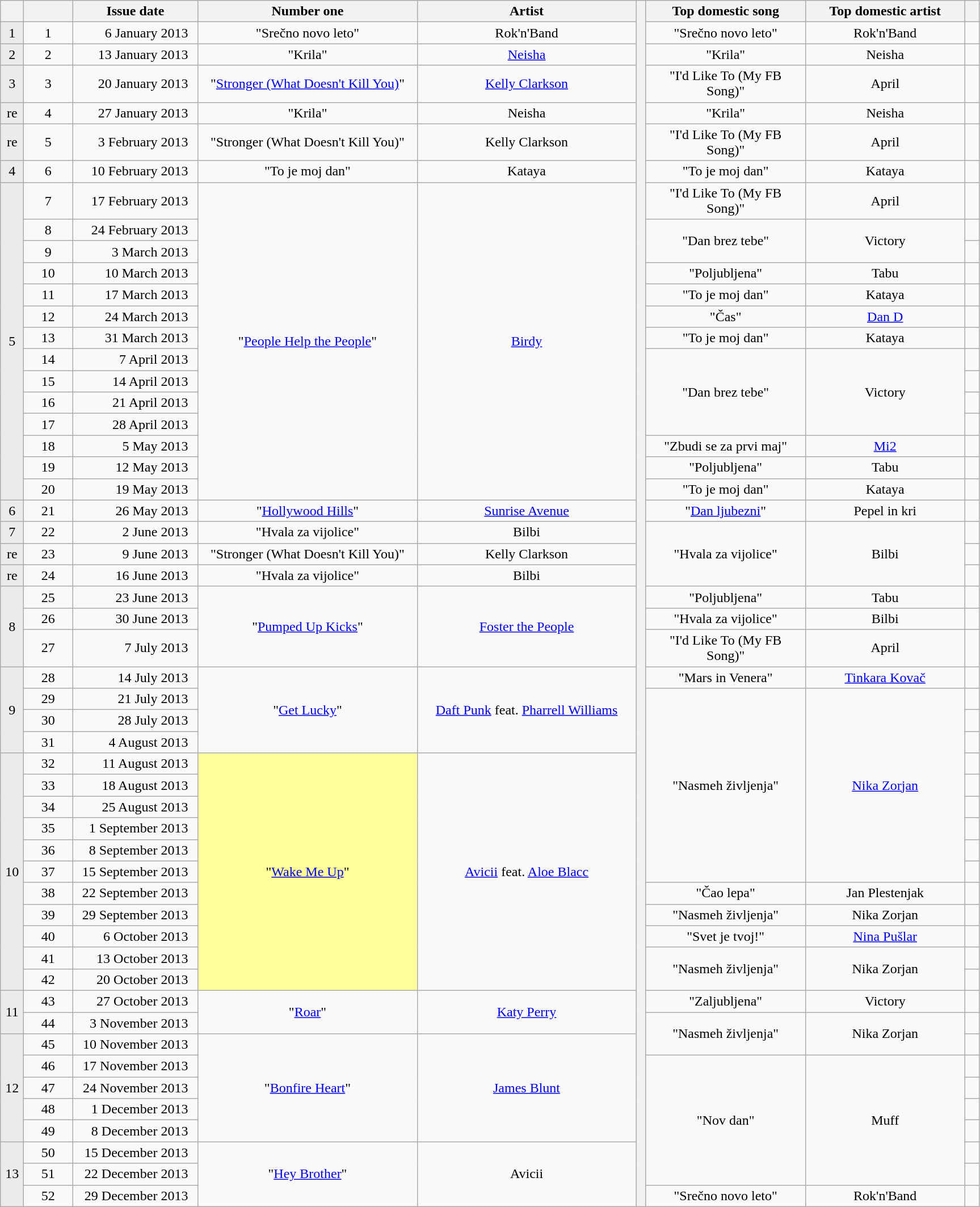<table class="wikitable plainrowheaders" border-collapse:collapse;" text-align:center;">
<tr>
<th width=20></th>
<th width=50></th>
<th width=140>Issue date</th>
<th width=250>Number one</th>
<th width=250>Artist</th>
<th rowspan=53> </th>
<th width=180>Top domestic song</th>
<th width=180>Top domestic artist</th>
<th width=10></th>
</tr>
<tr align=center>
<td bgcolor=#EBEBEB align=center>1</td>
<td align=center>1</td>
<td align=right>6 January 2013  </td>
<td>"Srečno novo leto"</td>
<td>Rok'n'Band</td>
<td>"Srečno novo leto"</td>
<td>Rok'n'Band</td>
<td></td>
</tr>
<tr align=center>
<td bgcolor=#EBEBEB align=center>2</td>
<td align=center>2</td>
<td align=right>13 January 2013  </td>
<td>"Krila"</td>
<td><a href='#'>Neisha</a></td>
<td>"Krila"</td>
<td>Neisha</td>
<td></td>
</tr>
<tr align=center>
<td bgcolor=#EBEBEB align=center>3</td>
<td align=center>3</td>
<td align=right>20 January 2013  </td>
<td>"<a href='#'>Stronger (What Doesn't Kill You)</a>"</td>
<td><a href='#'>Kelly Clarkson</a></td>
<td>"I'd Like To (My FB Song)"</td>
<td>April</td>
<td></td>
</tr>
<tr align=center>
<td bgcolor=#EBEBEB align=center>re</td>
<td align=center>4</td>
<td align=right>27 January 2013  </td>
<td>"Krila"</td>
<td>Neisha</td>
<td>"Krila"</td>
<td>Neisha</td>
<td></td>
</tr>
<tr align=center>
<td bgcolor=#EBEBEB align=center>re</td>
<td align=center>5</td>
<td align=right>3 February 2013  </td>
<td>"Stronger (What Doesn't Kill You)"</td>
<td>Kelly Clarkson</td>
<td>"I'd Like To (My FB Song)"</td>
<td>April</td>
<td></td>
</tr>
<tr align=center>
<td bgcolor=#EBEBEB align=center>4</td>
<td align=center>6</td>
<td align=right>10 February 2013  </td>
<td>"To je moj dan"</td>
<td>Kataya</td>
<td>"To je moj dan"</td>
<td>Kataya</td>
<td></td>
</tr>
<tr align=center>
<td bgcolor=#EBEBEB align=center rowspan=14>5</td>
<td align=center>7</td>
<td align=right>17 February 2013  </td>
<td rowspan=14>"<a href='#'>People Help the People</a>"</td>
<td rowspan=14><a href='#'>Birdy</a></td>
<td>"I'd Like To (My FB Song)"</td>
<td>April</td>
<td></td>
</tr>
<tr align=center>
<td align=center>8</td>
<td align=right>24 February 2013  </td>
<td rowspan=2>"Dan brez tebe"</td>
<td rowspan=2>Victory</td>
<td></td>
</tr>
<tr align=center>
<td align=center>9</td>
<td align=right>3 March 2013  </td>
<td></td>
</tr>
<tr align=center>
<td align=center>10</td>
<td align=right>10 March 2013  </td>
<td>"Poljubljena"</td>
<td>Tabu</td>
<td></td>
</tr>
<tr align=center>
<td align=center>11</td>
<td align=right>17 March 2013  </td>
<td>"To je moj dan"</td>
<td>Kataya</td>
<td></td>
</tr>
<tr align=center>
<td align=center>12</td>
<td align=right>24 March 2013  </td>
<td>"Čas"</td>
<td><a href='#'>Dan D</a></td>
<td></td>
</tr>
<tr align=center>
<td align=center>13</td>
<td align=right>31 March 2013  </td>
<td>"To je moj dan"</td>
<td>Kataya</td>
<td></td>
</tr>
<tr align=center>
<td align=center>14</td>
<td align=right>7 April 2013  </td>
<td rowspan=4>"Dan brez tebe"</td>
<td rowspan=4>Victory</td>
<td></td>
</tr>
<tr align=center>
<td align=center>15</td>
<td align=right>14 April 2013  </td>
<td></td>
</tr>
<tr align=center>
<td align=center>16</td>
<td align=right>21 April 2013  </td>
<td></td>
</tr>
<tr align=center>
<td align=center>17</td>
<td align=right>28 April 2013  </td>
<td></td>
</tr>
<tr align=center>
<td align=center>18</td>
<td align=right>5 May 2013  </td>
<td>"Zbudi se za prvi maj"</td>
<td><a href='#'>Mi2</a></td>
<td></td>
</tr>
<tr align=center>
<td align=center>19</td>
<td align=right>12 May 2013  </td>
<td>"Poljubljena"</td>
<td>Tabu</td>
<td></td>
</tr>
<tr align=center>
<td align=center>20</td>
<td align=right>19 May 2013  </td>
<td>"To je moj dan"</td>
<td>Kataya</td>
<td></td>
</tr>
<tr align=center>
<td bgcolor=#EBEBEB align=center>6</td>
<td align=center>21</td>
<td align=right>26 May 2013  </td>
<td>"<a href='#'>Hollywood Hills</a>"</td>
<td><a href='#'>Sunrise Avenue</a></td>
<td>"<a href='#'>Dan ljubezni</a>"</td>
<td>Pepel in kri</td>
<td></td>
</tr>
<tr align=center>
<td bgcolor=#EBEBEB align=center>7</td>
<td align=center>22</td>
<td align=right>2 June 2013  </td>
<td>"Hvala za vijolice"</td>
<td>Bilbi</td>
<td rowspan=3>"Hvala za vijolice"</td>
<td rowspan=3>Bilbi</td>
<td></td>
</tr>
<tr align=center>
<td bgcolor=#EBEBEB align=center>re</td>
<td align=center>23</td>
<td align=right>9 June 2013  </td>
<td>"Stronger (What Doesn't Kill You)"</td>
<td>Kelly Clarkson</td>
<td></td>
</tr>
<tr align=center>
<td bgcolor=#EBEBEB align=center>re</td>
<td align=center>24</td>
<td align=right>16 June 2013  </td>
<td>"Hvala za vijolice"</td>
<td>Bilbi</td>
<td></td>
</tr>
<tr align=center>
<td bgcolor=#EBEBEB align=center rowspan=3>8</td>
<td align=center>25</td>
<td align=right>23 June 2013  </td>
<td rowspan=3>"<a href='#'>Pumped Up Kicks</a>"</td>
<td rowspan=3><a href='#'>Foster the People</a></td>
<td>"Poljubljena"</td>
<td>Tabu</td>
<td></td>
</tr>
<tr align=center>
<td align=center>26</td>
<td align=right>30 June 2013  </td>
<td>"Hvala za vijolice"</td>
<td>Bilbi</td>
<td></td>
</tr>
<tr align=center>
<td align=center>27</td>
<td align=right>7 July 2013  </td>
<td>"I'd Like To (My FB Song)"</td>
<td>April</td>
<td></td>
</tr>
<tr align=center>
<td bgcolor=#EBEBEB align=center rowspan=4>9</td>
<td align=center>28</td>
<td align=right>14 July 2013  </td>
<td rowspan=4>"<a href='#'>Get Lucky</a>"</td>
<td rowspan=4><a href='#'>Daft Punk</a> feat. <a href='#'>Pharrell Williams</a></td>
<td>"Mars in Venera"</td>
<td><a href='#'>Tinkara Kovač</a></td>
<td></td>
</tr>
<tr align=center>
<td align=center>29</td>
<td align=right>21 July 2013  </td>
<td rowspan=9>"Nasmeh življenja"</td>
<td rowspan=9><a href='#'>Nika Zorjan</a></td>
<td></td>
</tr>
<tr align=center>
<td align=center>30</td>
<td align=right>28 July 2013  </td>
<td></td>
</tr>
<tr align=center>
<td align=center>31</td>
<td align=right>4 August 2013  </td>
<td></td>
</tr>
<tr align=center>
<td bgcolor=#EBEBEB align=center rowspan=11>10</td>
<td align=center>32</td>
<td align=right>11 August 2013  </td>
<td bgcolor=#FFFF99 rowspan=11>"<a href='#'>Wake Me Up</a>" </td>
<td rowspan=11><a href='#'>Avicii</a> feat. <a href='#'>Aloe Blacc</a></td>
<td></td>
</tr>
<tr align=center>
<td align=center>33</td>
<td align=right>18 August 2013  </td>
<td></td>
</tr>
<tr align=center>
<td align=center>34</td>
<td align=right>25 August 2013  </td>
<td></td>
</tr>
<tr align=center>
<td align=center>35</td>
<td align=right>1 September 2013  </td>
<td></td>
</tr>
<tr align=center>
<td align=center>36</td>
<td align=right>8 September 2013  </td>
<td></td>
</tr>
<tr align=center>
<td align=center>37</td>
<td align=right>15 September 2013  </td>
<td></td>
</tr>
<tr align=center>
<td align=center>38</td>
<td align=right>22 September 2013  </td>
<td>"Čao lepa"</td>
<td>Jan Plestenjak</td>
<td></td>
</tr>
<tr align=center>
<td align=center>39</td>
<td align=right>29 September 2013  </td>
<td>"Nasmeh življenja"</td>
<td>Nika Zorjan</td>
<td></td>
</tr>
<tr align=center>
<td align=center>40</td>
<td align=right>6 October 2013  </td>
<td>"Svet je tvoj!"</td>
<td><a href='#'>Nina Pušlar</a></td>
<td></td>
</tr>
<tr align=center>
<td align=center>41</td>
<td align=right>13 October 2013  </td>
<td rowspan=2>"Nasmeh življenja"</td>
<td rowspan=2>Nika Zorjan</td>
<td></td>
</tr>
<tr align=center>
<td align=center>42</td>
<td align=right>20 October 2013  </td>
<td></td>
</tr>
<tr align=center>
<td bgcolor=#EBEBEB align=center rowspan=2>11</td>
<td align=center>43</td>
<td align=right>27 October 2013  </td>
<td rowspan=2>"<a href='#'>Roar</a>"</td>
<td rowspan=2><a href='#'>Katy Perry</a></td>
<td>"Zaljubljena"</td>
<td>Victory</td>
<td></td>
</tr>
<tr align=center>
<td align=center>44</td>
<td align=right>3 November 2013  </td>
<td rowspan=2>"Nasmeh življenja"</td>
<td rowspan=2>Nika Zorjan</td>
<td></td>
</tr>
<tr align=center>
<td bgcolor=#EBEBEB align=center rowspan=5>12</td>
<td align=center>45</td>
<td align=right>10 November 2013  </td>
<td rowspan=5>"<a href='#'>Bonfire Heart</a>"</td>
<td rowspan=5><a href='#'>James Blunt</a></td>
<td></td>
</tr>
<tr align=center>
<td align=center>46</td>
<td align=right>17 November 2013  </td>
<td rowspan=6>"Nov dan"</td>
<td rowspan=6>Muff</td>
<td></td>
</tr>
<tr align=center>
<td align=center>47</td>
<td align=right>24 November 2013  </td>
<td></td>
</tr>
<tr align=center>
<td align=center>48</td>
<td align=right>1 December 2013  </td>
<td></td>
</tr>
<tr align=center>
<td align=center>49</td>
<td align=right>8 December 2013  </td>
<td></td>
</tr>
<tr align=center>
<td bgcolor=#EBEBEB align=center rowspan=3>13</td>
<td align=center>50</td>
<td align=right>15 December 2013  </td>
<td rowspan=3>"<a href='#'>Hey Brother</a>"</td>
<td rowspan=3>Avicii</td>
<td></td>
</tr>
<tr align=center>
<td align=center>51</td>
<td align=right>22 December 2013  </td>
<td></td>
</tr>
<tr align=center>
<td align=center>52</td>
<td align=right>29 December 2013  </td>
<td>"Srečno novo leto"</td>
<td>Rok'n'Band</td>
<td></td>
</tr>
</table>
